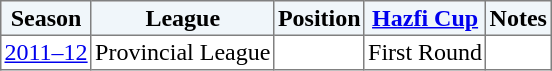<table border="1" cellpadding="2" style="border-collapse:collapse; text-align:center; font-size:normal;">
<tr style="background:#f0f6fa;">
<th>Season</th>
<th>League</th>
<th>Position</th>
<th><a href='#'>Hazfi Cup</a></th>
<th>Notes</th>
</tr>
<tr>
<td><a href='#'>2011–12</a></td>
<td>Provincial League</td>
<td></td>
<td>First Round</td>
<td></td>
</tr>
</table>
